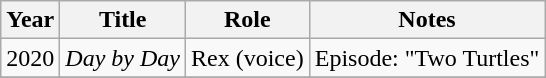<table class="wikitable sortable">
<tr>
<th>Year</th>
<th>Title</th>
<th>Role</th>
<th>Notes</th>
</tr>
<tr>
<td>2020</td>
<td><em>Day by Day</em></td>
<td>Rex (voice)</td>
<td>Episode: "Two Turtles"</td>
</tr>
<tr>
</tr>
</table>
